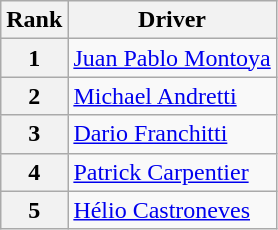<table class="wikitable">
<tr>
<th>Rank</th>
<th>Driver</th>
</tr>
<tr>
<th>1</th>
<td> <a href='#'>Juan Pablo Montoya</a></td>
</tr>
<tr>
<th>2</th>
<td> <a href='#'>Michael Andretti</a></td>
</tr>
<tr>
<th>3</th>
<td> <a href='#'>Dario Franchitti</a></td>
</tr>
<tr>
<th>4</th>
<td> <a href='#'>Patrick Carpentier</a></td>
</tr>
<tr>
<th>5</th>
<td> <a href='#'>Hélio Castroneves</a></td>
</tr>
</table>
